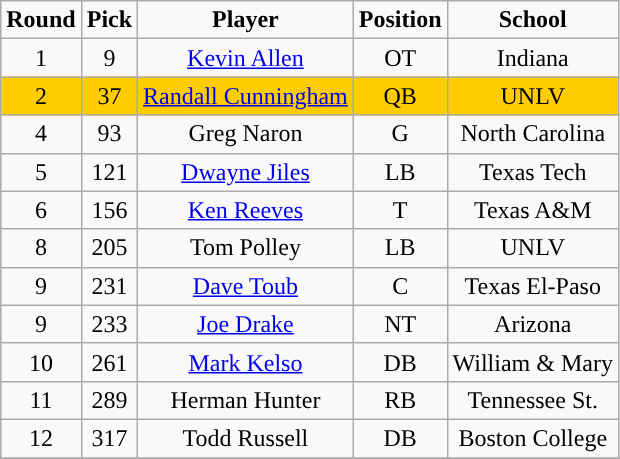<table class="wikitable">
<tr align="center">
<td><strong>Round</strong></td>
<td><strong>Pick</strong></td>
<td><strong>Player</strong></td>
<td><strong>Position</strong></td>
<td><strong>School</strong></td>
</tr>
<tr align="center" bgcolor="">
<td>1</td>
<td>9</td>
<td><a href='#'>Kevin Allen</a></td>
<td>OT</td>
<td>Indiana</td>
</tr>
<tr align="center" bgcolor="FFCC00">
<td>2</td>
<td>37</td>
<td><a href='#'>Randall Cunningham</a></td>
<td>QB</td>
<td>UNLV</td>
</tr>
<tr align="center" bgcolor="">
<td>4</td>
<td>93</td>
<td>Greg Naron</td>
<td>G</td>
<td>North Carolina</td>
</tr>
<tr align="center" bgcolor="">
<td>5</td>
<td>121</td>
<td><a href='#'>Dwayne Jiles</a></td>
<td>LB</td>
<td>Texas Tech</td>
</tr>
<tr align="center" bgcolor="">
<td>6</td>
<td>156</td>
<td><a href='#'>Ken Reeves</a></td>
<td>T</td>
<td>Texas A&M</td>
</tr>
<tr align="center" bgcolor="">
<td>8</td>
<td>205</td>
<td>Tom Polley</td>
<td>LB</td>
<td>UNLV</td>
</tr>
<tr align="center" bgcolor="">
<td>9</td>
<td>231</td>
<td><a href='#'>Dave Toub</a></td>
<td>C</td>
<td>Texas El-Paso</td>
</tr>
<tr align="center" bgcolor="">
<td>9</td>
<td>233</td>
<td><a href='#'>Joe Drake</a></td>
<td>NT</td>
<td>Arizona</td>
</tr>
<tr align="center" bgcolor="">
<td>10</td>
<td>261</td>
<td><a href='#'>Mark Kelso</a></td>
<td>DB</td>
<td>William & Mary</td>
</tr>
<tr align="center" bgcolor="">
<td>11</td>
<td>289</td>
<td>Herman Hunter</td>
<td>RB</td>
<td>Tennessee St.</td>
</tr>
<tr align="center" bgcolor="">
<td>12</td>
<td>317</td>
<td>Todd Russell</td>
<td>DB</td>
<td>Boston College</td>
</tr>
<tr align="center" bgcolor="">
</tr>
</table>
